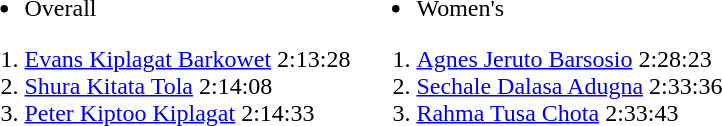<table>
<tr>
<td valign=top><br><ul><li>Overall</li></ul><ol><li> <a href='#'>Evans Kiplagat Barkowet</a> 2:13:28</li><li> <a href='#'>Shura Kitata Tola</a> 2:14:08</li><li> <a href='#'>Peter Kiptoo Kiplagat</a> 2:14:33</li></ol></td>
<td valign=top><br><ul><li>Women's</li></ul><ol><li> <a href='#'>Agnes Jeruto Barsosio</a> 2:28:23</li><li> <a href='#'>Sechale Dalasa Adugna</a> 2:33:36</li><li> <a href='#'>Rahma Tusa Chota</a> 2:33:43</li></ol></td>
</tr>
</table>
